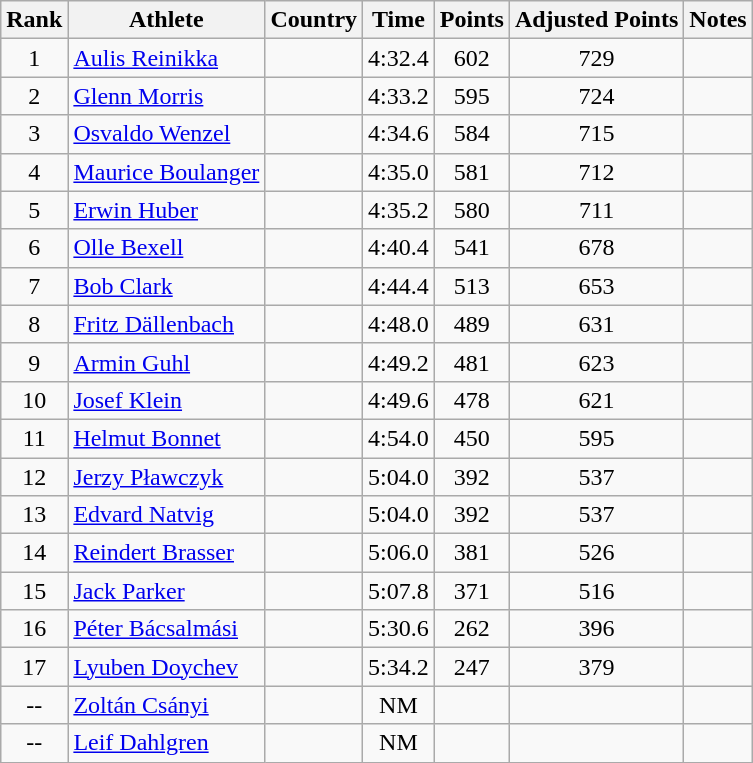<table class=wikitable style="text-align:center">
<tr>
<th>Rank</th>
<th>Athlete</th>
<th>Country</th>
<th>Time</th>
<th>Points</th>
<th>Adjusted Points</th>
<th>Notes</th>
</tr>
<tr>
<td>1</td>
<td align=left><a href='#'>Aulis Reinikka</a></td>
<td align=left></td>
<td>4:32.4</td>
<td>602</td>
<td>729</td>
<td></td>
</tr>
<tr>
<td>2</td>
<td align=left><a href='#'>Glenn Morris</a></td>
<td align=left></td>
<td>4:33.2</td>
<td>595</td>
<td>724</td>
<td></td>
</tr>
<tr>
<td>3</td>
<td align=left><a href='#'>Osvaldo Wenzel</a></td>
<td align=left></td>
<td>4:34.6</td>
<td>584</td>
<td>715</td>
<td></td>
</tr>
<tr>
<td>4</td>
<td align=left><a href='#'>Maurice Boulanger</a></td>
<td align=left></td>
<td>4:35.0</td>
<td>581</td>
<td>712</td>
<td></td>
</tr>
<tr>
<td>5</td>
<td align=left><a href='#'>Erwin Huber</a></td>
<td align=left></td>
<td>4:35.2</td>
<td>580</td>
<td>711</td>
<td></td>
</tr>
<tr>
<td>6</td>
<td align=left><a href='#'>Olle Bexell</a></td>
<td align=left></td>
<td>4:40.4</td>
<td>541</td>
<td>678</td>
<td></td>
</tr>
<tr>
<td>7</td>
<td align=left><a href='#'>Bob Clark</a></td>
<td align=left></td>
<td>4:44.4</td>
<td>513</td>
<td>653</td>
<td></td>
</tr>
<tr>
<td>8</td>
<td align=left><a href='#'>Fritz Dällenbach</a></td>
<td align=left></td>
<td>4:48.0</td>
<td>489</td>
<td>631</td>
<td></td>
</tr>
<tr>
<td>9</td>
<td align=left><a href='#'>Armin Guhl</a></td>
<td align=left></td>
<td>4:49.2</td>
<td>481</td>
<td>623</td>
<td></td>
</tr>
<tr>
<td>10</td>
<td align=left><a href='#'>Josef Klein</a></td>
<td align=left></td>
<td>4:49.6</td>
<td>478</td>
<td>621</td>
<td></td>
</tr>
<tr>
<td>11</td>
<td align=left><a href='#'>Helmut Bonnet</a></td>
<td align=left></td>
<td>4:54.0</td>
<td>450</td>
<td>595</td>
<td></td>
</tr>
<tr>
<td>12</td>
<td align=left><a href='#'>Jerzy Pławczyk</a></td>
<td align=left></td>
<td>5:04.0</td>
<td>392</td>
<td>537</td>
<td></td>
</tr>
<tr>
<td>13</td>
<td align=left><a href='#'>Edvard Natvig</a></td>
<td align=left></td>
<td>5:04.0</td>
<td>392</td>
<td>537</td>
<td></td>
</tr>
<tr>
<td>14</td>
<td align=left><a href='#'>Reindert Brasser</a></td>
<td align=left></td>
<td>5:06.0</td>
<td>381</td>
<td>526</td>
<td></td>
</tr>
<tr>
<td>15</td>
<td align=left><a href='#'>Jack Parker</a></td>
<td align=left></td>
<td>5:07.8</td>
<td>371</td>
<td>516</td>
<td></td>
</tr>
<tr>
<td>16</td>
<td align=left><a href='#'>Péter Bácsalmási</a></td>
<td align=left></td>
<td>5:30.6</td>
<td>262</td>
<td>396</td>
<td></td>
</tr>
<tr>
<td>17</td>
<td align=left><a href='#'>Lyuben Doychev</a></td>
<td align=left></td>
<td>5:34.2</td>
<td>247</td>
<td>379</td>
<td></td>
</tr>
<tr>
<td>--</td>
<td align=left><a href='#'>Zoltán Csányi</a></td>
<td align=left></td>
<td>NM</td>
<td></td>
<td></td>
<td></td>
</tr>
<tr>
<td>--</td>
<td align=left><a href='#'>Leif Dahlgren</a></td>
<td align=left></td>
<td>NM</td>
<td></td>
<td></td>
<td></td>
</tr>
</table>
